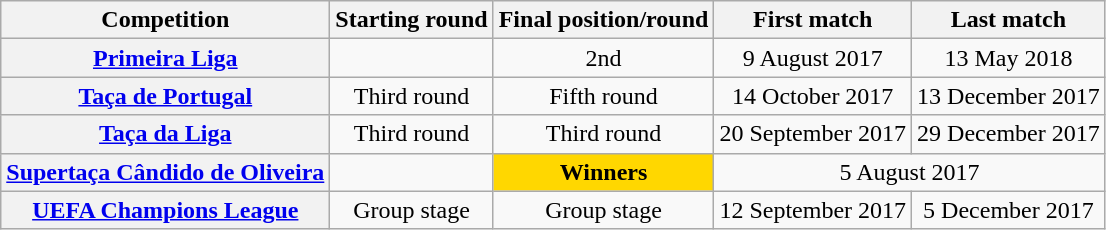<table class="wikitable plainrowheaders" style="text-align:center;">
<tr>
<th scope=col>Competition</th>
<th scope=col>Starting round</th>
<th scope=col>Final position/round</th>
<th scope=col>First match</th>
<th scope=col>Last match</th>
</tr>
<tr>
<th scope=row align=left><a href='#'>Primeira Liga</a></th>
<td></td>
<td>2nd</td>
<td>9 August 2017</td>
<td>13 May 2018</td>
</tr>
<tr>
<th scope=row align=left><a href='#'>Taça de Portugal</a></th>
<td>Third round</td>
<td>Fifth round</td>
<td>14 October 2017</td>
<td>13 December 2017</td>
</tr>
<tr>
<th scope=row align=left><a href='#'>Taça da Liga</a></th>
<td>Third round</td>
<td>Third round</td>
<td>20 September 2017</td>
<td>29 December 2017</td>
</tr>
<tr>
<th scope=row align=left><a href='#'>Supertaça Cândido de Oliveira</a></th>
<td></td>
<td style="background: gold"><strong>Winners</strong></td>
<td colspan="2">5 August 2017</td>
</tr>
<tr>
<th scope=row align=left><a href='#'>UEFA Champions League</a></th>
<td>Group stage</td>
<td>Group stage</td>
<td>12 September 2017</td>
<td>5 December 2017</td>
</tr>
</table>
